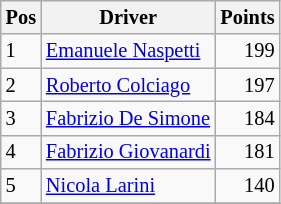<table class="wikitable" style="font-size: 85%;">
<tr>
<th>Pos</th>
<th>Driver</th>
<th>Points</th>
</tr>
<tr>
<td>1</td>
<td> <a href='#'>Emanuele Naspetti</a></td>
<td align="right">199</td>
</tr>
<tr>
<td>2</td>
<td> <a href='#'>Roberto Colciago</a></td>
<td align="right">197</td>
</tr>
<tr>
<td>3</td>
<td> <a href='#'>Fabrizio De Simone</a></td>
<td align="right">184</td>
</tr>
<tr>
<td>4</td>
<td> <a href='#'>Fabrizio Giovanardi</a></td>
<td align="right">181</td>
</tr>
<tr>
<td>5</td>
<td> <a href='#'>Nicola Larini</a></td>
<td align="right">140</td>
</tr>
<tr>
</tr>
</table>
